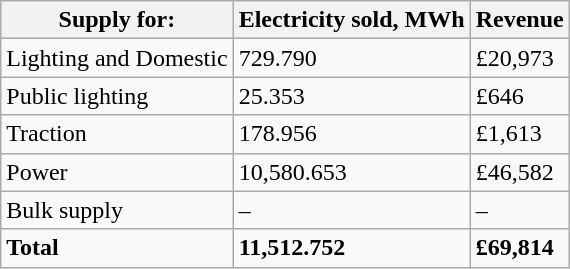<table class="wikitable">
<tr>
<th>Supply for:</th>
<th>Electricity sold, MWh</th>
<th>Revenue</th>
</tr>
<tr>
<td>Lighting and Domestic</td>
<td>729.790</td>
<td>£20,973</td>
</tr>
<tr>
<td>Public lighting</td>
<td>25.353</td>
<td>£646</td>
</tr>
<tr>
<td>Traction</td>
<td>178.956</td>
<td>£1,613</td>
</tr>
<tr>
<td>Power</td>
<td>10,580.653</td>
<td>£46,582</td>
</tr>
<tr>
<td>Bulk supply</td>
<td>–</td>
<td>–</td>
</tr>
<tr>
<td><strong>Total</strong></td>
<td><strong>11,512.752</strong></td>
<td><strong>£69,814</strong></td>
</tr>
</table>
